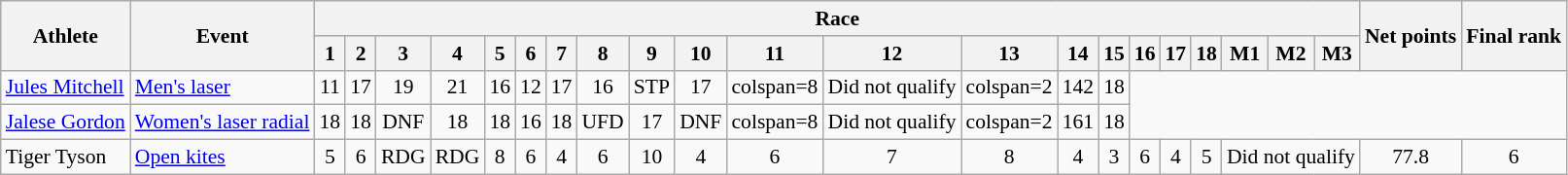<table class="wikitable" border="1" style="font-size:90%">
<tr>
<th rowspan=2>Athlete</th>
<th rowspan=2>Event</th>
<th colspan=21>Race</th>
<th rowspan=2>Net points</th>
<th rowspan=2>Final rank</th>
</tr>
<tr>
<th>1</th>
<th>2</th>
<th>3</th>
<th>4</th>
<th>5</th>
<th>6</th>
<th>7</th>
<th>8</th>
<th>9</th>
<th>10</th>
<th>11</th>
<th>12</th>
<th>13</th>
<th>14</th>
<th>15</th>
<th>16</th>
<th>17</th>
<th>18</th>
<th>M1</th>
<th>M2</th>
<th>M3</th>
</tr>
<tr align=center>
<td align=left><a href='#'>Jules Mitchell</a></td>
<td align=left><a href='#'>Men's laser</a></td>
<td>11</td>
<td>17</td>
<td>19</td>
<td>21</td>
<td>16</td>
<td>12</td>
<td>17</td>
<td>16</td>
<td>STP</td>
<td>17</td>
<td>colspan=8 </td>
<td>Did not qualify</td>
<td>colspan=2 </td>
<td>142</td>
<td>18</td>
</tr>
<tr align=center>
<td align=left><a href='#'>Jalese Gordon</a></td>
<td align=left><a href='#'>Women's laser radial</a></td>
<td>18</td>
<td>18</td>
<td>DNF</td>
<td>18</td>
<td>18</td>
<td>16</td>
<td>18</td>
<td>UFD</td>
<td>17</td>
<td>DNF</td>
<td>colspan=8 </td>
<td>Did not qualify</td>
<td>colspan=2 </td>
<td>161</td>
<td>18</td>
</tr>
<tr align=center>
<td align=left>Tiger Tyson</td>
<td align=left><a href='#'>Open kites</a></td>
<td>5</td>
<td>6</td>
<td>RDG</td>
<td>RDG</td>
<td>8</td>
<td>6</td>
<td>4</td>
<td>6</td>
<td>10</td>
<td>4</td>
<td>6</td>
<td>7</td>
<td>8</td>
<td>4</td>
<td>3</td>
<td>6</td>
<td>4</td>
<td>5</td>
<td colspan=3>Did not qualify</td>
<td>77.8</td>
<td>6</td>
</tr>
</table>
